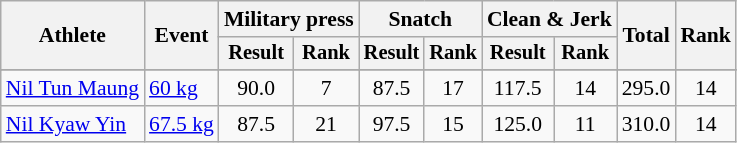<table class="wikitable" style="font-size:90%">
<tr>
<th rowspan="2">Athlete</th>
<th rowspan="2">Event</th>
<th colspan="2">Military press</th>
<th colspan="2">Snatch</th>
<th colspan="2">Clean & Jerk</th>
<th rowspan="2">Total</th>
<th rowspan="2">Rank</th>
</tr>
<tr style="font-size:95%">
<th>Result</th>
<th>Rank</th>
<th>Result</th>
<th>Rank</th>
<th>Result</th>
<th>Rank</th>
</tr>
<tr align=center>
</tr>
<tr align=center>
<td align=left><a href='#'>Nil Tun Maung</a></td>
<td style="text-align:left;"><a href='#'>60 kg</a></td>
<td>90.0</td>
<td>7</td>
<td>87.5</td>
<td>17</td>
<td>117.5</td>
<td>14</td>
<td>295.0</td>
<td>14</td>
</tr>
<tr align=center>
<td align=left><a href='#'>Nil Kyaw Yin</a></td>
<td style="text-align:left;"><a href='#'>67.5 kg</a></td>
<td>87.5</td>
<td>21</td>
<td>97.5</td>
<td>15</td>
<td>125.0</td>
<td>11</td>
<td>310.0</td>
<td>14</td>
</tr>
</table>
